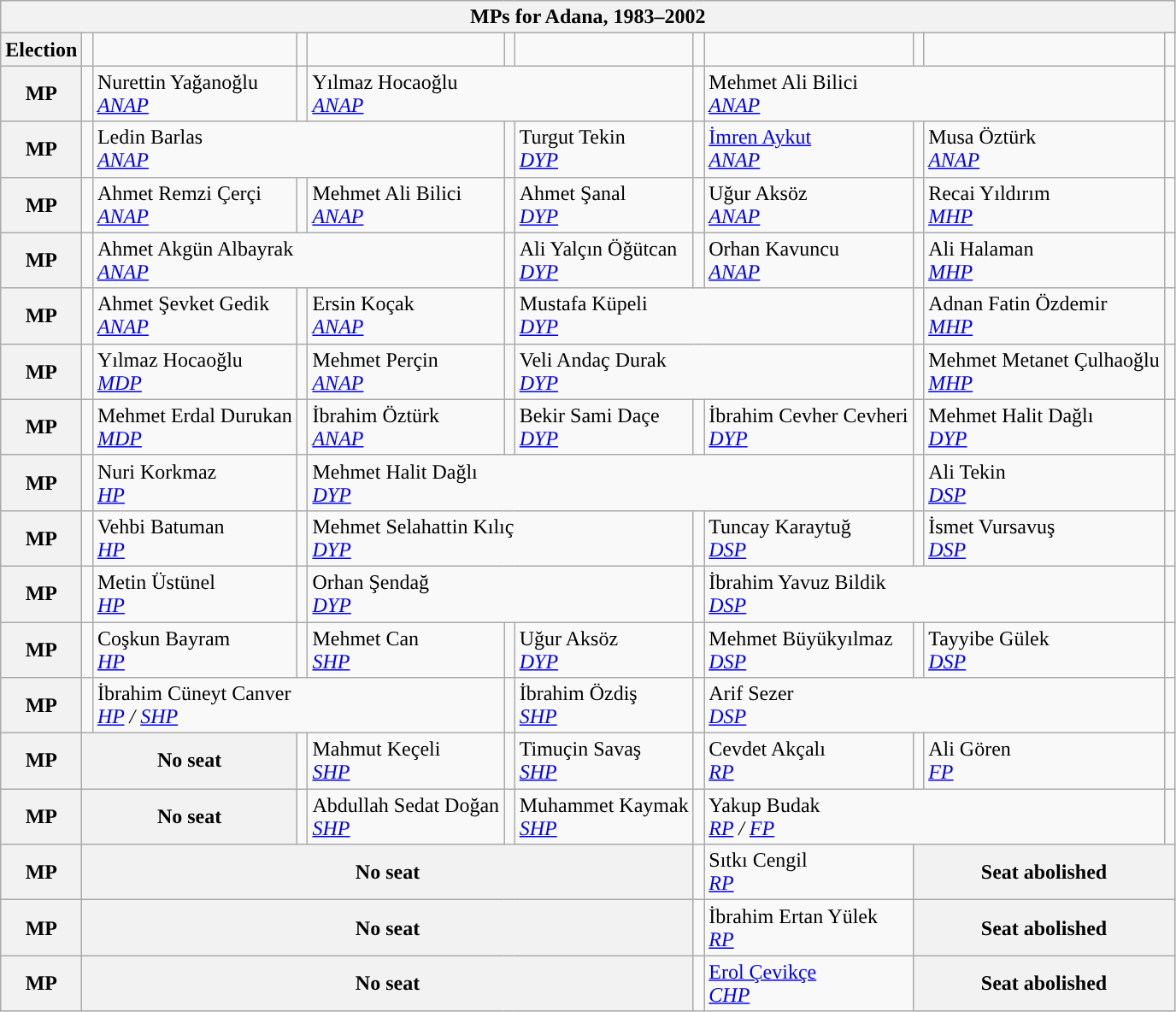<table class="wikitable">
<tr>
<th colspan = 12>MPs for Adana, 1983–2002</th>
</tr>
<tr>
<th rowspan = 2>Election</th>
<td rowspan="2" style="width:1px;"></td>
<td rowspan = 2></td>
<td rowspan="2" style="width:1px;"></td>
<td rowspan = 2></td>
<td rowspan="2" style="width:1px;"></td>
<td rowspan = 2></td>
<td rowspan="2" style="width:1px;"></td>
<td rowspan = 2></td>
<td rowspan="2" style="width:1px;"></td>
<td rowspan = 2></td>
</tr>
<tr>
<td></td>
</tr>
<tr>
<th>MP</th>
<td width=1px style="background-color: "></td>
<td colspan = 1>Nurettin Yağanoğlu<br><em><a href='#'>ANAP</a></em><br></td>
<td width=1px style="background-color: "></td>
<td colspan = 3>Yılmaz Hocaoğlu<br><em><a href='#'>ANAP</a></em><br></td>
<td width=1px style="background-color: "></td>
<td colspan = 3>Mehmet Ali Bilici<br><em><a href='#'>ANAP</a></em></td>
<td width=1px style="background-color: "></td>
</tr>
<tr>
<th>MP</th>
<td width=1px style="background-color: "></td>
<td colspan = 3>Ledin Barlas<br><em><a href='#'>ANAP</a></em><br></td>
<td width=1px style="background-color: "></td>
<td colspan = 1>Turgut Tekin<br><em><a href='#'>DYP</a></em><br></td>
<td width=1px style="background-color: "></td>
<td colspan = 1><a href='#'>İmren Aykut</a><br><em><a href='#'>ANAP</a></em><br></td>
<td width=1px style="background-color: "></td>
<td colspan = 1>Musa Öztürk<br><em><a href='#'>ANAP</a></em></td>
<td width=1px style="background-color: "></td>
</tr>
<tr>
<th>MP<br></th>
<td width=1px style="background-color: "></td>
<td colspan = 1>Ahmet Remzi Çerçi<br><em><a href='#'>ANAP</a></em><br></td>
<td width=1px style="background-color: "></td>
<td colspan = 1>Mehmet Ali Bilici<br><em><a href='#'>ANAP</a></em><br></td>
<td width=1px style="background-color: "></td>
<td colspan = 1>Ahmet Şanal<br><em><a href='#'>DYP</a></em><br></td>
<td width=1px style="background-color: "></td>
<td colspan = 1>Uğur Aksöz<br><em><a href='#'>ANAP</a></em><br></td>
<td width=1px style="background-color: "></td>
<td colspan = 1>Recai Yıldırım<br><em><a href='#'>MHP</a></em></td>
<td width=1px style="background-color: "></td>
</tr>
<tr>
<th>MP</th>
<td width=1px style="background-color: "></td>
<td colspan = 3>Ahmet Akgün Albayrak<br><em><a href='#'>ANAP</a></em><br></td>
<td width=1px style="background-color: "></td>
<td colspan = 1>Ali Yalçın Öğütcan<br><em><a href='#'>DYP</a></em><br></td>
<td width=1px style="background-color: "></td>
<td colspan = 1>Orhan Kavuncu<br><em><a href='#'>ANAP</a></em><br></td>
<td width=1px style="background-color: "></td>
<td colspan = 1>Ali Halaman<br><em><a href='#'>MHP</a></em></td>
<td width=1px style="background-color: "></td>
</tr>
<tr>
<th>MP</th>
<td width=1px style="background-color: "></td>
<td colspan = 1>Ahmet Şevket Gedik<br><em><a href='#'>ANAP</a></em><br></td>
<td width=1px style="background-color: "></td>
<td colspan = 1>Ersin Koçak<br><em><a href='#'>ANAP</a></em><br></td>
<td width=1px style="background-color: "></td>
<td colspan = 3>Mustafa Küpeli<br><em><a href='#'>DYP</a></em><br></td>
<td width=1px style="background-color: "></td>
<td colspan = 1>Adnan Fatin Özdemir<br><em><a href='#'>MHP</a></em></td>
<td width=1px style="background-color: "></td>
</tr>
<tr>
<th>MP</th>
<td width=1px style="background-color: "></td>
<td colspan = 1>Yılmaz Hocaoğlu<br><em><a href='#'>MDP</a></em><br></td>
<td width=1px style="background-color: "></td>
<td colspan = 1>Mehmet Perçin<br><em><a href='#'>ANAP</a></em><br></td>
<td width=1px style="background-color: "></td>
<td colspan = 3>Veli Andaç Durak<br><em><a href='#'>DYP</a></em><br></td>
<td width=1px style="background-color: "></td>
<td colspan = 1>Mehmet Metanet Çulhaoğlu<br><em><a href='#'>MHP</a></em></td>
<td width=1px style="background-color: "></td>
</tr>
<tr>
<th>MP</th>
<td width=1px style="background-color: "></td>
<td colspan = 1>Mehmet Erdal Durukan<br><em><a href='#'>MDP</a></em><br></td>
<td width=1px style="background-color: "></td>
<td colspan = 1>İbrahim Öztürk<br><em><a href='#'>ANAP</a></em><br></td>
<td width=1px style="background-color: "></td>
<td colspan = 1>Bekir Sami Daçe<br><em><a href='#'>DYP</a></em><br></td>
<td width=1px style="background-color: "></td>
<td colspan = 1>İbrahim Cevher Cevheri<br><em><a href='#'>DYP</a></em><br></td>
<td width=1px style="background-color: "></td>
<td colspan = 1>Mehmet Halit Dağlı<br><em><a href='#'>DYP</a></em></td>
<td width=1px style="background-color: "></td>
</tr>
<tr>
<th>MP</th>
<td width=1px style="background-color: "></td>
<td colspan = 1>Nuri Korkmaz<br><em><a href='#'>HP</a></em><br></td>
<td width=1px style="background-color: "></td>
<td colspan = 5>Mehmet Halit Dağlı<br><em><a href='#'>DYP</a></em><br></td>
<td width=1px style="background-color: "></td>
<td colspan = 1>Ali Tekin<br><em><a href='#'>DSP</a></em></td>
<td width=1px style="background-color: "></td>
</tr>
<tr>
<th>MP</th>
<td width=1px style="background-color: "></td>
<td colspan = 1>Vehbi Batuman<br><em><a href='#'>HP</a></em><br></td>
<td width=1px style="background-color: "></td>
<td colspan = 3>Mehmet Selahattin Kılıç<br><em><a href='#'>DYP</a></em><br></td>
<td width=1px style="background-color: "></td>
<td colspan = 1>Tuncay Karaytuğ<br><em><a href='#'>DSP</a></em><br></td>
<td width=1px style="background-color: "></td>
<td colspan = 1>İsmet Vursavuş<br><em><a href='#'>DSP</a></em></td>
<td width=1px style="background-color: "></td>
</tr>
<tr>
<th>MP</th>
<td width=1px style="background-color: "></td>
<td colspan = 1>Metin Üstünel<br><em><a href='#'>HP</a></em><br></td>
<td width=1px style="background-color: "></td>
<td colspan = 3>Orhan Şendağ<br><em><a href='#'>DYP</a></em><br></td>
<td width=1px style="background-color: "></td>
<td colspan = 3>İbrahim Yavuz Bildik<br><em><a href='#'>DSP</a></em></td>
<td width=1px style="background-color: "></td>
</tr>
<tr>
<th>MP</th>
<td width=1px style="background-color: "></td>
<td colspan = 1>Coşkun Bayram<br><em><a href='#'>HP</a></em><br></td>
<td width=1px style="background-color: "></td>
<td colspan = 1>Mehmet Can<br><em><a href='#'>SHP</a></em><br></td>
<td width=1px style="background-color: "></td>
<td colspan = 1>Uğur Aksöz<br><em><a href='#'>DYP</a></em><br></td>
<td width=1px style="background-color: "></td>
<td colspan = 1>Mehmet Büyükyılmaz<br><em><a href='#'>DSP</a></em><br></td>
<td width=1px style="background-color: "></td>
<td colspan = 1>Tayyibe Gülek<br><em><a href='#'>DSP</a></em></td>
<td width=1px style="background-color: "></td>
</tr>
<tr>
<th>MP</th>
<td width=1px style="background-color: "></td>
<td colspan = 3>İbrahim Cüneyt Canver<br><em><a href='#'>HP</a> / <a href='#'>SHP</a></em><br></td>
<td width=1px style="background-color: "></td>
<td colspan = 1>İbrahim Özdiş<br><em><a href='#'>SHP</a></em><br></td>
<td width=1px style="background-color: "></td>
<td colspan = 3>Arif Sezer<br><em><a href='#'>DSP</a></em></td>
<td width=1px style="background-color: "></td>
</tr>
<tr>
<th>MP</th>
<th colspan="2">No seat<br></th>
<td width=1px style="background-color: "></td>
<td colspan = 1>Mahmut Keçeli<br><em><a href='#'>SHP</a></em><br></td>
<td width=1px style="background-color: "></td>
<td colspan = 1>Timuçin Savaş<br><em><a href='#'>SHP</a></em><br></td>
<td width=1px style="background-color: "></td>
<td colspan = 1>Cevdet Akçalı<br><em><a href='#'>RP</a></em><br></td>
<td width=1px style="background-color: "></td>
<td colspan = 1>Ali Gören<br><em><a href='#'>FP</a></em></td>
<td width=1px style="background-color: "></td>
</tr>
<tr>
<th>MP</th>
<th colspan="2">No seat<br></th>
<td width=1px style="background-color: "></td>
<td colspan = 1>Abdullah Sedat Doğan<br><em><a href='#'>SHP</a></em><br></td>
<td width=1px style="background-color: "></td>
<td colspan = 1>Muhammet Kaymak<br><em><a href='#'>SHP</a></em><br></td>
<td width=1px style="background-color: "></td>
<td colspan = 3>Yakup Budak<br><em><a href='#'>RP</a> / <a href='#'>FP</a></em></td>
<td width=1px style="background-color: "></td>
</tr>
<tr>
<th>MP</th>
<th colspan="6">No seat<br></th>
<td width=1px style="background-color: "></td>
<td colspan = 1>Sıtkı Cengil<br><em><a href='#'>RP</a></em></td>
<th colspan=3>Seat abolished</th>
</tr>
<tr>
<th>MP</th>
<th colspan="6">No seat<br></th>
<td width=1px style="background-color: "></td>
<td colspan = 1>İbrahim Ertan Yülek<br><em><a href='#'>RP</a></em></td>
<th colspan=3>Seat abolished</th>
</tr>
<tr>
<th>MP</th>
<th colspan="6">No seat<br></th>
<td width=1px style="background-color: "></td>
<td colspan = 1><a href='#'>Erol Çevikçe</a><br><em><a href='#'>CHP</a></em></td>
<th colspan=3>Seat abolished</th>
</tr>
</table>
